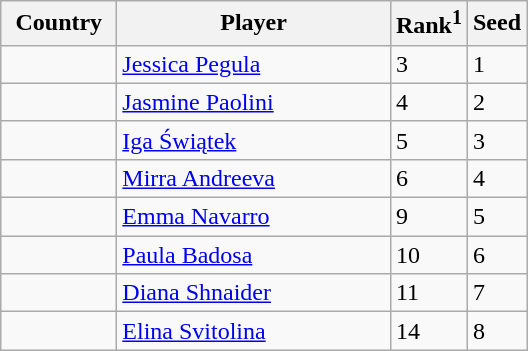<table class="sortable wikitable">
<tr>
<th width="70">Country</th>
<th width="175">Player</th>
<th>Rank<sup>1</sup></th>
<th>Seed</th>
</tr>
<tr>
<td></td>
<td><a href='#'>Jessica Pegula</a></td>
<td>3</td>
<td>1</td>
</tr>
<tr>
<td></td>
<td><a href='#'>Jasmine Paolini</a></td>
<td>4</td>
<td>2</td>
</tr>
<tr>
<td></td>
<td><a href='#'>Iga Świątek</a></td>
<td>5</td>
<td>3</td>
</tr>
<tr>
<td></td>
<td><a href='#'>Mirra Andreeva</a></td>
<td>6</td>
<td>4</td>
</tr>
<tr>
<td></td>
<td><a href='#'>Emma Navarro</a></td>
<td>9</td>
<td>5</td>
</tr>
<tr>
<td></td>
<td><a href='#'>Paula Badosa</a></td>
<td>10</td>
<td>6</td>
</tr>
<tr>
<td></td>
<td><a href='#'>Diana Shnaider</a></td>
<td>11</td>
<td>7</td>
</tr>
<tr>
<td></td>
<td><a href='#'>Elina Svitolina</a></td>
<td>14</td>
<td>8</td>
</tr>
</table>
